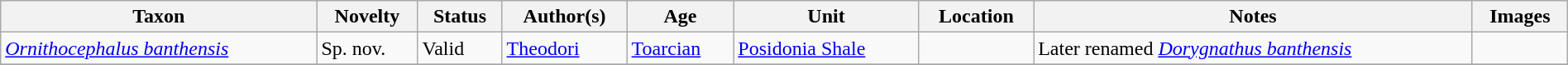<table class="wikitable sortable" align="center" width="100%">
<tr>
<th>Taxon</th>
<th>Novelty</th>
<th>Status</th>
<th>Author(s)</th>
<th>Age</th>
<th>Unit</th>
<th>Location</th>
<th>Notes</th>
<th>Images</th>
</tr>
<tr>
<td><em><a href='#'>Ornithocephalus banthensis</a></em></td>
<td>Sp. nov.</td>
<td>Valid</td>
<td><a href='#'>Theodori</a></td>
<td><a href='#'>Toarcian</a></td>
<td><a href='#'>Posidonia Shale</a></td>
<td></td>
<td>Later renamed <em><a href='#'>Dorygnathus banthensis</a></em></td>
<td></td>
</tr>
<tr>
</tr>
</table>
